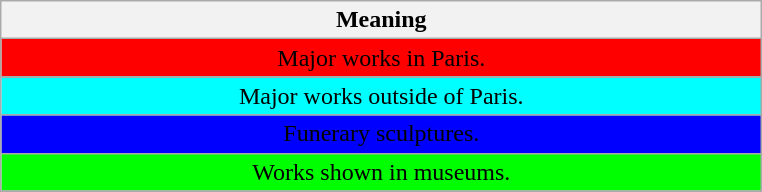<table class="wikitable" border=1 align="center" style="text-align:center">
<tr>
<th width="500">Meaning</th>
</tr>
<tr>
<td bgcolor="red"><span> Major works in Paris. </span></td>
</tr>
<tr>
<td bgcolor="cyan"><span> Major works outside of Paris.</span></td>
</tr>
<tr>
<td bgcolor="blue"><span> Funerary sculptures.</span></td>
</tr>
<tr>
<td bgcolor="00FF00"><span> Works shown in museums.</span></td>
</tr>
<tr>
</tr>
</table>
